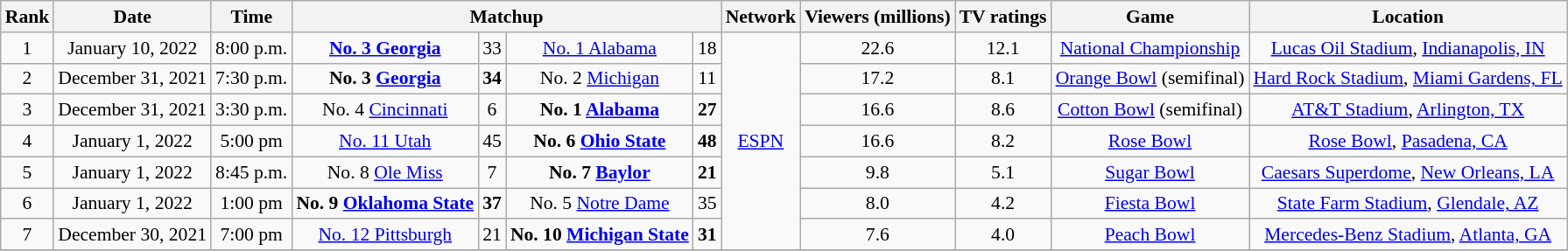<table class="wikitable" style="text-align:center; font-size:90%">
<tr>
<th>Rank</th>
<th>Date</th>
<th>Time</th>
<th colspan=4>Matchup</th>
<th>Network</th>
<th>Viewers (millions)</th>
<th>TV ratings</th>
<th>Game</th>
<th>Location</th>
</tr>
<tr>
<td>1</td>
<td>January 10, 2022</td>
<td>8:00 p.m.</td>
<td><strong><a href='#'>No. 3 Georgia</a></strong></td>
<td>33</td>
<td><a href='#'>No. 1 Alabama</a></td>
<td>18</td>
<td rowspan="7"><a href='#'>ESPN</a></td>
<td>22.6</td>
<td>12.1</td>
<td><a href='#'>National Championship</a></td>
<td><a href='#'>Lucas Oil Stadium</a>, <a href='#'>Indianapolis, IN</a></td>
</tr>
<tr>
<td>2</td>
<td>December 31, 2021</td>
<td>7:30 p.m.</td>
<td><strong>No. 3 <a href='#'>Georgia</a></strong></td>
<td><strong>34</strong></td>
<td>No. 2 <a href='#'>Michigan</a></td>
<td>11</td>
<td>17.2</td>
<td>8.1</td>
<td><a href='#'>Orange Bowl</a> (semifinal)</td>
<td><a href='#'>Hard Rock Stadium</a>, <a href='#'>Miami Gardens, FL</a></td>
</tr>
<tr>
<td>3</td>
<td>December 31, 2021</td>
<td>3:30 p.m.</td>
<td>No. 4 <a href='#'>Cincinnati</a></td>
<td>6</td>
<td><strong>No. 1 <a href='#'>Alabama</a></strong></td>
<td><strong>27</strong></td>
<td>16.6</td>
<td>8.6</td>
<td><a href='#'>Cotton Bowl</a> (semifinal)</td>
<td><a href='#'>AT&T Stadium</a>, <a href='#'>Arlington, TX</a></td>
</tr>
<tr>
<td>4</td>
<td>January 1, 2022</td>
<td>5:00 pm</td>
<td><a href='#'>No. 11 Utah</a></td>
<td>45</td>
<td><strong>No. 6 <a href='#'>Ohio State</a></strong></td>
<td><strong>48</strong></td>
<td>16.6</td>
<td>8.2</td>
<td><a href='#'>Rose Bowl</a></td>
<td><a href='#'>Rose Bowl</a>, <a href='#'>Pasadena, CA</a></td>
</tr>
<tr>
<td>5</td>
<td>January 1, 2022</td>
<td>8:45 p.m.</td>
<td>No. 8 <a href='#'>Ole Miss</a></td>
<td>7</td>
<td><strong>No. 7 <a href='#'>Baylor</a></strong></td>
<td><strong>21</strong></td>
<td>9.8</td>
<td>5.1</td>
<td><a href='#'>Sugar Bowl</a></td>
<td><a href='#'>Caesars Superdome</a>, <a href='#'>New Orleans, LA</a></td>
</tr>
<tr>
<td>6</td>
<td>January 1, 2022</td>
<td>1:00 pm</td>
<td><strong>No. 9 <a href='#'>Oklahoma State</a></strong></td>
<td><strong>37</strong></td>
<td>No. 5 <a href='#'>Notre Dame</a></td>
<td>35</td>
<td>8.0</td>
<td>4.2</td>
<td><a href='#'>Fiesta Bowl</a></td>
<td><a href='#'>State Farm Stadium</a>, <a href='#'>Glendale, AZ</a></td>
</tr>
<tr>
<td>7</td>
<td>December 30, 2021</td>
<td>7:00 pm</td>
<td><a href='#'>No. 12 Pittsburgh</a></td>
<td>21</td>
<td><strong>No. 10 <a href='#'>Michigan State</a></strong></td>
<td><strong>31</strong></td>
<td>7.6</td>
<td>4.0</td>
<td><a href='#'>Peach Bowl</a></td>
<td><a href='#'>Mercedes-Benz Stadium</a>, <a href='#'>Atlanta, GA</a></td>
</tr>
<tr>
</tr>
</table>
